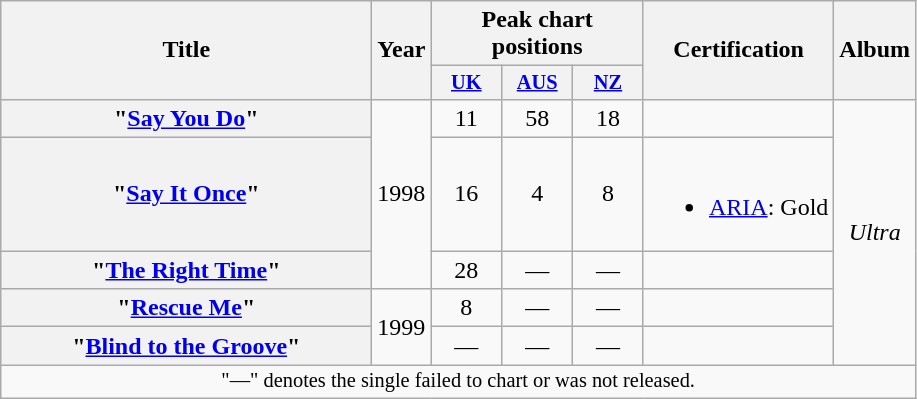<table class="wikitable plainrowheaders" style="text-align:center;">
<tr>
<th scope="col" rowspan="2" style="width:15em;">Title</th>
<th scope="col" rowspan="2">Year</th>
<th scope="col" colspan="3">Peak chart positions</th>
<th scope="col" rowspan="2">Certification</th>
<th scope="col" rowspan="2">Album</th>
</tr>
<tr>
<th style="width:3em;font-size:85%"><a href='#'>UK</a><br></th>
<th style="width:3em;font-size:85%"><a href='#'>AUS</a><br></th>
<th style="width:3em;font-size:85%"><a href='#'>NZ</a><br></th>
</tr>
<tr>
<th scope="row">"<a href='#'>Say You Do</a>"</th>
<td rowspan="3">1998</td>
<td>11</td>
<td>58</td>
<td>18</td>
<td></td>
<td rowspan="5"><em>Ultra</em></td>
</tr>
<tr>
<th scope="row">"<a href='#'>Say It Once</a>"</th>
<td>16</td>
<td>4</td>
<td>8</td>
<td><br><ul><li><a href='#'>ARIA</a>: Gold</li></ul></td>
</tr>
<tr>
<th scope="row">"<a href='#'>The Right Time</a>"</th>
<td>28</td>
<td>—</td>
<td>—</td>
<td></td>
</tr>
<tr>
<th scope="row">"<a href='#'>Rescue Me</a>"</th>
<td rowspan="2">1999</td>
<td>8</td>
<td>—</td>
<td>—</td>
<td></td>
</tr>
<tr>
<th scope="row">"<a href='#'>Blind to the Groove</a>"</th>
<td>—</td>
<td>—</td>
<td>—</td>
<td></td>
</tr>
<tr>
<td colspan="20" style="font-size:85%">"—" denotes the single failed to chart or was not released.</td>
</tr>
</table>
